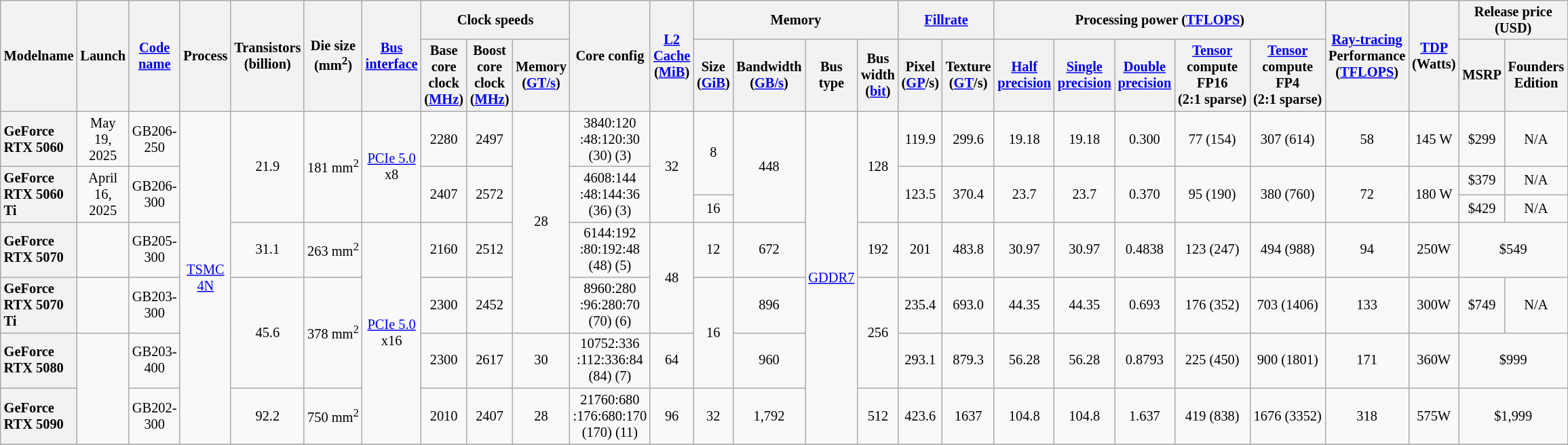<table class="mw-datatable wikitable sortable sort-under" style="font-size:85%; text-align:center;">
<tr>
<th rowspan="2">Modelname</th>
<th rowspan="2">Launch</th>
<th rowspan="2"><a href='#'>Code name</a></th>
<th rowspan="2">Process</th>
<th rowspan="2">Transistors (billion)</th>
<th rowspan="2">Die size (mm<sup>2</sup>)</th>
<th rowspan="2"><a href='#'>Bus</a> <a href='#'>interface</a></th>
<th colspan="3">Clock speeds</th>
<th rowspan="2">Core config </th>
<th rowspan="2"><a href='#'>L2 Cache</a> (<a href='#'>MiB</a>)</th>
<th colspan="4">Memory</th>
<th colspan="2"><a href='#'>Fillrate</a></th>
<th colspan="5">Processing power (<a href='#'>TFLOPS</a>)</th>
<th rowspan="2"><a href='#'>Ray-tracing</a> Performance (<a href='#'>TFLOPS</a>)</th>
<th rowspan="2"><a href='#'>TDP</a> (Watts)</th>
<th colspan="2">Release price (USD)</th>
</tr>
<tr>
<th>Base core clock (<a href='#'>MHz</a>)</th>
<th>Boost core clock (<a href='#'>MHz</a>)</th>
<th>Memory (<a href='#'>GT/s</a>)</th>
<th>Size (<a href='#'>GiB</a>)</th>
<th>Bandwidth (<a href='#'>GB/s</a>)</th>
<th>Bus type</th>
<th>Bus width (<a href='#'>bit</a>)</th>
<th>Pixel (<a href='#'>GP</a>/s)</th>
<th>Texture (<a href='#'>GT</a>/s)</th>
<th><a href='#'>Half precision</a></th>
<th><a href='#'>Single precision</a></th>
<th><a href='#'>Double precision</a></th>
<th><a href='#'>Tensor</a> compute FP16 (2:1 sparse)</th>
<th><a href='#'>Tensor</a> compute FP4 (2:1 sparse)</th>
<th>MSRP</th>
<th>Founders Edition</th>
</tr>
<tr>
<th style="text-align:left;">GeForce RTX 5060</th>
<td>May 19, 2025</td>
<td>GB206-250</td>
<td rowspan="7"><a href='#'>TSMC</a> <a href='#'>4N</a></td>
<td rowspan="3">21.9</td>
<td rowspan="3">181 mm<sup>2</sup></td>
<td rowspan="3"><a href='#'>PCIe 5.0</a> x8</td>
<td>2280</td>
<td>2497</td>
<td rowspan="5">28</td>
<td>3840:120 :48:120:30 <br>(30) (3)</td>
<td rowspan="3">32</td>
<td rowspan="2">8</td>
<td rowspan="3">448</td>
<td rowspan="7"><a href='#'>GDDR7</a></td>
<td rowspan="3">128</td>
<td>119.9</td>
<td>299.6</td>
<td>19.18</td>
<td>19.18</td>
<td>0.300</td>
<td>77 (154)</td>
<td>307 (614)</td>
<td>58</td>
<td>145 W</td>
<td>$299</td>
<td>N/A</td>
</tr>
<tr>
<th rowspan="2" style="text-align:left;">GeForce RTX 5060 Ti</th>
<td rowspan="2">April 16, 2025</td>
<td rowspan="2">GB206-300</td>
<td rowspan="2">2407</td>
<td rowspan="2">2572</td>
<td rowspan="2">4608:144 :48:144:36 <br>(36) (3)</td>
<td rowspan="2">123.5</td>
<td rowspan="2">370.4</td>
<td rowspan="2">23.7</td>
<td rowspan="2">23.7</td>
<td rowspan="2">0.370</td>
<td rowspan="2">95 (190)</td>
<td rowspan="2">380 (760)</td>
<td rowspan="2">72</td>
<td rowspan="2">180 W</td>
<td>$379</td>
<td>N/A</td>
</tr>
<tr>
<td>16</td>
<td>$429</td>
<td>N/A</td>
</tr>
<tr>
<th style="text-align:left;">GeForce RTX 5070</th>
<td rowspan="1"></td>
<td>GB205-300</td>
<td>31.1</td>
<td>263 mm<sup>2</sup></td>
<td rowspan="4"><a href='#'>PCIe 5.0</a> x16</td>
<td>2160</td>
<td>2512</td>
<td>6144:192 :80:192:48 <br>(48) (5)</td>
<td rowspan="2">48</td>
<td>12</td>
<td>672</td>
<td>192</td>
<td>201</td>
<td>483.8</td>
<td>30.97</td>
<td>30.97</td>
<td>0.4838</td>
<td>123 (247)</td>
<td>494 (988)</td>
<td>94</td>
<td>250W</td>
<td colspan="2">$549</td>
</tr>
<tr>
<th style="text-align:left;">GeForce RTX 5070 Ti</th>
<td rowspan="1"></td>
<td>GB203-300</td>
<td rowspan="2">45.6</td>
<td rowspan="2">378 mm<sup>2</sup></td>
<td>2300</td>
<td>2452</td>
<td>8960:280 :96:280:70 <br>(70) (6)</td>
<td rowspan="2">16</td>
<td>896</td>
<td rowspan="2">256</td>
<td>235.4</td>
<td>693.0</td>
<td>44.35</td>
<td>44.35</td>
<td>0.693</td>
<td>176 (352)</td>
<td>703 (1406)</td>
<td>133</td>
<td>300W</td>
<td>$749</td>
<td>N/A</td>
</tr>
<tr>
<th style="text-align:left;">GeForce RTX 5080 </th>
<td rowspan="2"></td>
<td>GB203-400</td>
<td>2300</td>
<td>2617</td>
<td>30</td>
<td>10752:336 :112:336:84 <br>(84) (7)</td>
<td>64</td>
<td>960</td>
<td>293.1</td>
<td>879.3</td>
<td>56.28</td>
<td>56.28</td>
<td>0.8793</td>
<td>225 (450)</td>
<td>900 (1801)</td>
<td>171</td>
<td>360W</td>
<td colspan="2">$999</td>
</tr>
<tr>
<th style="text-align:left;">GeForce RTX 5090 </th>
<td>GB202-300</td>
<td>92.2</td>
<td>750 mm<sup>2</sup></td>
<td>2010</td>
<td>2407</td>
<td>28</td>
<td>21760:680 :176:680:170 <br>(170) (11)</td>
<td>96</td>
<td>32</td>
<td>1,792</td>
<td>512</td>
<td>423.6</td>
<td>1637</td>
<td>104.8</td>
<td>104.8</td>
<td>1.637</td>
<td>419 (838)</td>
<td>1676 (3352)</td>
<td>318</td>
<td>575W</td>
<td colspan="2">$1,999</td>
</tr>
<tr>
</tr>
</table>
